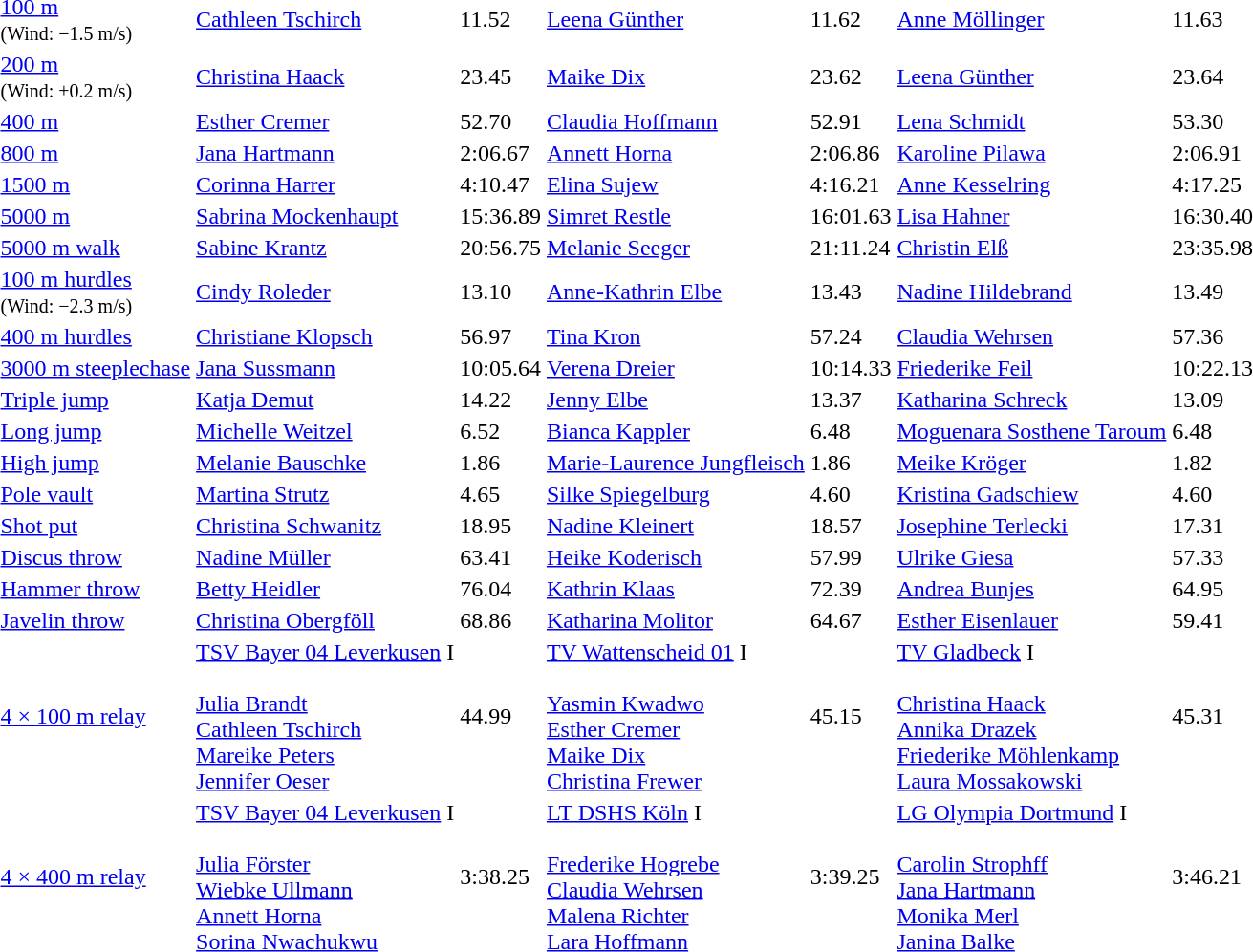<table>
<tr>
<td><a href='#'>100 m</a><br><small>(Wind: −1.5 m/s)</small></td>
<td><a href='#'>Cathleen Tschirch</a></td>
<td>11.52</td>
<td><a href='#'>Leena Günther</a></td>
<td>11.62</td>
<td><a href='#'>Anne Möllinger</a></td>
<td>11.63</td>
</tr>
<tr>
<td><a href='#'>200 m</a><br><small>(Wind: +0.2 m/s)</small></td>
<td><a href='#'>Christina Haack</a></td>
<td>23.45</td>
<td><a href='#'>Maike Dix</a></td>
<td>23.62</td>
<td><a href='#'>Leena Günther</a></td>
<td>23.64</td>
</tr>
<tr>
<td><a href='#'>400 m</a></td>
<td><a href='#'>Esther Cremer</a></td>
<td>52.70</td>
<td><a href='#'>Claudia Hoffmann</a></td>
<td>52.91</td>
<td><a href='#'>Lena Schmidt</a></td>
<td>53.30</td>
</tr>
<tr>
<td><a href='#'>800 m</a></td>
<td><a href='#'>Jana Hartmann</a></td>
<td>2:06.67</td>
<td><a href='#'>Annett Horna</a></td>
<td>2:06.86</td>
<td><a href='#'>Karoline Pilawa</a></td>
<td>2:06.91</td>
</tr>
<tr>
<td><a href='#'>1500 m</a></td>
<td><a href='#'>Corinna Harrer</a></td>
<td>4:10.47</td>
<td><a href='#'>Elina Sujew</a></td>
<td>4:16.21</td>
<td><a href='#'>Anne Kesselring</a></td>
<td>4:17.25</td>
</tr>
<tr>
<td><a href='#'>5000 m</a></td>
<td><a href='#'>Sabrina Mockenhaupt</a></td>
<td>15:36.89</td>
<td><a href='#'>Simret Restle</a></td>
<td>16:01.63</td>
<td><a href='#'>Lisa Hahner</a></td>
<td>16:30.40</td>
</tr>
<tr>
<td><a href='#'>5000 m walk</a></td>
<td><a href='#'>Sabine Krantz</a></td>
<td>20:56.75</td>
<td><a href='#'>Melanie Seeger</a></td>
<td>21:11.24</td>
<td><a href='#'>Christin Elß</a></td>
<td>23:35.98</td>
</tr>
<tr>
<td><a href='#'>100 m hurdles</a><br><small>(Wind: −2.3 m/s)</small></td>
<td><a href='#'>Cindy Roleder</a></td>
<td>13.10</td>
<td><a href='#'>Anne-Kathrin Elbe</a></td>
<td>13.43</td>
<td><a href='#'>Nadine Hildebrand</a></td>
<td>13.49</td>
</tr>
<tr>
<td><a href='#'>400 m hurdles</a></td>
<td><a href='#'>Christiane Klopsch</a></td>
<td>56.97</td>
<td><a href='#'>Tina Kron</a></td>
<td>57.24</td>
<td><a href='#'>Claudia Wehrsen</a></td>
<td>57.36</td>
</tr>
<tr>
<td><a href='#'>3000 m steeplechase</a></td>
<td><a href='#'>Jana Sussmann</a></td>
<td>10:05.64</td>
<td><a href='#'>Verena Dreier</a></td>
<td>10:14.33</td>
<td><a href='#'>Friederike Feil</a></td>
<td>10:22.13</td>
</tr>
<tr>
<td><a href='#'>Triple jump</a></td>
<td><a href='#'>Katja Demut</a></td>
<td>14.22</td>
<td><a href='#'>Jenny Elbe</a></td>
<td>13.37</td>
<td><a href='#'>Katharina Schreck</a></td>
<td>13.09</td>
</tr>
<tr>
<td><a href='#'>Long jump</a></td>
<td><a href='#'>Michelle Weitzel</a></td>
<td>6.52</td>
<td><a href='#'>Bianca Kappler</a></td>
<td>6.48</td>
<td><a href='#'>Moguenara Sosthene Taroum</a></td>
<td>6.48</td>
</tr>
<tr>
<td><a href='#'>High jump</a></td>
<td><a href='#'>Melanie Bauschke</a></td>
<td>1.86</td>
<td><a href='#'>Marie-Laurence Jungfleisch</a></td>
<td>1.86</td>
<td><a href='#'>Meike Kröger</a></td>
<td>1.82</td>
</tr>
<tr>
<td><a href='#'>Pole vault</a></td>
<td><a href='#'>Martina Strutz</a></td>
<td>4.65</td>
<td><a href='#'>Silke Spiegelburg</a></td>
<td>4.60</td>
<td><a href='#'>Kristina Gadschiew</a></td>
<td>4.60</td>
</tr>
<tr>
<td><a href='#'>Shot put</a></td>
<td><a href='#'>Christina Schwanitz</a></td>
<td>18.95</td>
<td><a href='#'>Nadine Kleinert</a></td>
<td>18.57</td>
<td><a href='#'>Josephine Terlecki</a></td>
<td>17.31</td>
</tr>
<tr>
<td><a href='#'>Discus throw</a></td>
<td><a href='#'>Nadine Müller</a></td>
<td>63.41</td>
<td><a href='#'>Heike Koderisch</a></td>
<td>57.99</td>
<td><a href='#'>Ulrike Giesa</a></td>
<td>57.33</td>
</tr>
<tr>
<td><a href='#'>Hammer throw</a></td>
<td><a href='#'>Betty Heidler</a></td>
<td>76.04 </td>
<td><a href='#'>Kathrin Klaas</a></td>
<td>72.39</td>
<td><a href='#'>Andrea Bunjes</a></td>
<td>64.95</td>
</tr>
<tr>
<td><a href='#'>Javelin throw</a></td>
<td><a href='#'>Christina Obergföll</a></td>
<td>68.86 </td>
<td><a href='#'>Katharina Molitor</a></td>
<td>64.67 </td>
<td><a href='#'>Esther Eisenlauer</a></td>
<td>59.41</td>
</tr>
<tr>
<td><a href='#'>4 × 100 m relay</a></td>
<td><a href='#'>TSV Bayer 04 Leverkusen</a> I <br><br><a href='#'>Julia Brandt</a> <br>
<a href='#'>Cathleen Tschirch</a> <br>
<a href='#'>Mareike Peters</a> <br>
<a href='#'>Jennifer Oeser</a></td>
<td>44.99</td>
<td><a href='#'>TV Wattenscheid 01</a> I <br><br><a href='#'>Yasmin Kwadwo</a> <br>
<a href='#'>Esther Cremer</a> <br>
<a href='#'>Maike Dix</a> <br>
<a href='#'>Christina Frewer</a></td>
<td>45.15</td>
<td><a href='#'>TV Gladbeck</a> I <br><br><a href='#'>Christina Haack</a> <br>
<a href='#'>Annika Drazek</a> <br>
<a href='#'>Friederike Möhlenkamp</a> <br>
<a href='#'>Laura Mossakowski</a></td>
<td>45.31</td>
</tr>
<tr>
<td><a href='#'>4 × 400 m relay</a></td>
<td><a href='#'>TSV Bayer 04 Leverkusen</a> I <br><br><a href='#'>Julia Förster</a> <br>
<a href='#'>Wiebke Ullmann</a> <br>
<a href='#'>Annett Horna</a> <br>
<a href='#'>Sorina Nwachukwu</a></td>
<td>3:38.25</td>
<td><a href='#'>LT DSHS Köln</a> I <br><br><a href='#'>Frederike Hogrebe</a> <br>
<a href='#'>Claudia Wehrsen</a> <br>
<a href='#'>Malena Richter</a> <br>
<a href='#'>Lara Hoffmann</a></td>
<td>3:39.25</td>
<td><a href='#'>LG Olympia Dortmund</a> I <br><br><a href='#'>Carolin Strophff</a> <br>
<a href='#'>Jana Hartmann</a> <br>
<a href='#'>Monika Merl</a> <br>
<a href='#'>Janina Balke</a></td>
<td>3:46.21</td>
</tr>
</table>
